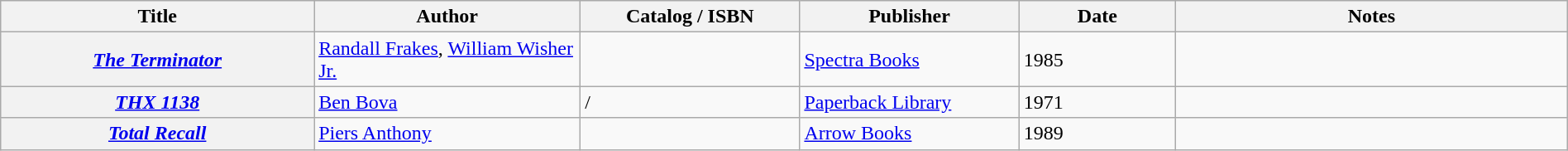<table class="wikitable sortable" style="width:100%;">
<tr>
<th width=20%>Title</th>
<th width=17%>Author</th>
<th width=14%>Catalog / ISBN</th>
<th width=14%>Publisher</th>
<th width=10%>Date</th>
<th width=25%>Notes</th>
</tr>
<tr>
<th><em><a href='#'>The Terminator</a></em></th>
<td><a href='#'>Randall Frakes</a>, <a href='#'>William Wisher Jr.</a></td>
<td></td>
<td><a href='#'>Spectra Books</a></td>
<td>1985</td>
<td></td>
</tr>
<tr>
<th><em><a href='#'>THX 1138</a></em></th>
<td><a href='#'>Ben Bova</a></td>
<td> / </td>
<td><a href='#'>Paperback Library</a></td>
<td>1971</td>
<td></td>
</tr>
<tr>
<th><em><a href='#'>Total Recall</a></em></th>
<td><a href='#'>Piers Anthony</a></td>
<td></td>
<td><a href='#'>Arrow Books</a></td>
<td>1989</td>
<td></td>
</tr>
</table>
